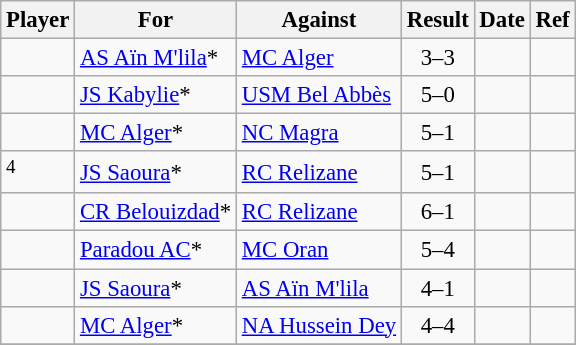<table class="wikitable" style="font-size: 95%;">
<tr>
<th>Player</th>
<th>For</th>
<th>Against</th>
<th style="text-align:center">Result</th>
<th>Date</th>
<th>Ref</th>
</tr>
<tr>
<td> </td>
<td><a href='#'>AS Aïn M'lila</a>*</td>
<td><a href='#'>MC Alger</a></td>
<td style="text-align:center;">3–3</td>
<td></td>
<td></td>
</tr>
<tr>
<td> </td>
<td><a href='#'>JS Kabylie</a>*</td>
<td><a href='#'>USM Bel Abbès</a></td>
<td style="text-align:center;">5–0</td>
<td></td>
<td></td>
</tr>
<tr>
<td> </td>
<td><a href='#'>MC Alger</a>*</td>
<td><a href='#'>NC Magra</a></td>
<td style="text-align:center;">5–1</td>
<td></td>
<td></td>
</tr>
<tr>
<td> <sup>4</sup></td>
<td><a href='#'>JS Saoura</a>*</td>
<td><a href='#'>RC Relizane</a></td>
<td style="text-align:center;">5–1</td>
<td></td>
<td></td>
</tr>
<tr>
<td> </td>
<td><a href='#'>CR Belouizdad</a>*</td>
<td><a href='#'>RC Relizane</a></td>
<td style="text-align:center;">6–1</td>
<td></td>
<td></td>
</tr>
<tr>
<td> </td>
<td><a href='#'>Paradou AC</a>*</td>
<td><a href='#'>MC Oran</a></td>
<td style="text-align:center;">5–4</td>
<td></td>
<td></td>
</tr>
<tr>
<td> </td>
<td><a href='#'>JS Saoura</a>*</td>
<td><a href='#'>AS Aïn M'lila</a></td>
<td style="text-align:center;">4–1</td>
<td></td>
<td></td>
</tr>
<tr>
<td> </td>
<td><a href='#'>MC Alger</a>*</td>
<td><a href='#'>NA Hussein Dey</a></td>
<td style="text-align:center;">4–4</td>
<td></td>
<td></td>
</tr>
<tr>
</tr>
</table>
